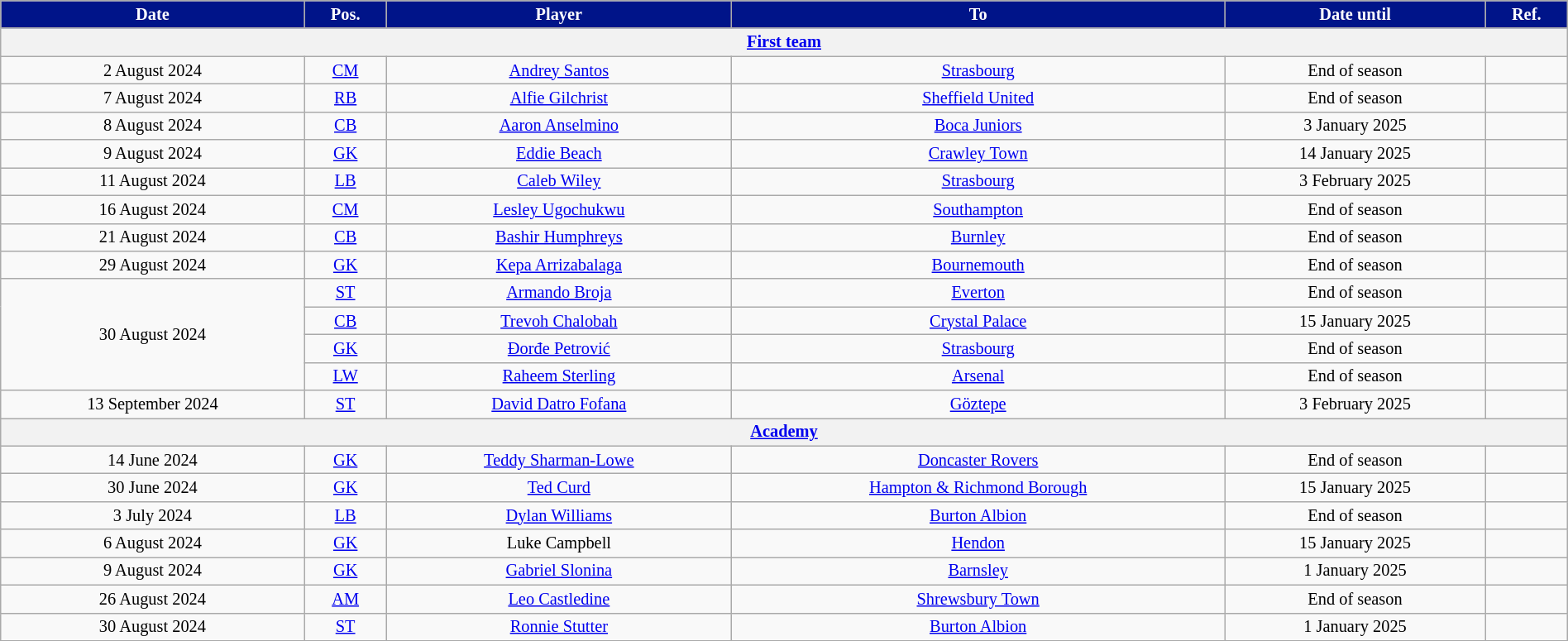<table class="wikitable" style="text-align:center; font-size:85%; width:100%;">
<tr>
<th style="background:#001489; color:#FFFFFF;">Date</th>
<th style="background:#001489; color:#FFFFFF;">Pos.</th>
<th style="background:#001489; color:#FFFFFF;">Player</th>
<th style="background:#001489; color:#FFFFFF;">To</th>
<th style="background:#001489; color:#FFFFFF;">Date until</th>
<th style="background:#001489; color:#FFFFFF;">Ref.</th>
</tr>
<tr>
<th colspan=6><a href='#'>First team</a></th>
</tr>
<tr>
<td>2 August 2024</td>
<td><a href='#'>CM</a></td>
<td> <a href='#'>Andrey Santos</a></td>
<td> <a href='#'>Strasbourg</a></td>
<td>End of season</td>
<td></td>
</tr>
<tr>
<td>7 August 2024</td>
<td><a href='#'>RB</a></td>
<td> <a href='#'>Alfie Gilchrist</a></td>
<td> <a href='#'>Sheffield United</a></td>
<td>End of season</td>
<td></td>
</tr>
<tr>
<td>8 August 2024</td>
<td><a href='#'>CB</a></td>
<td> <a href='#'>Aaron Anselmino</a></td>
<td> <a href='#'>Boca Juniors</a></td>
<td>3 January 2025</td>
<td></td>
</tr>
<tr>
<td>9 August 2024</td>
<td><a href='#'>GK</a></td>
<td> <a href='#'>Eddie Beach</a></td>
<td> <a href='#'>Crawley Town</a></td>
<td>14 January 2025</td>
<td></td>
</tr>
<tr>
<td>11 August 2024</td>
<td><a href='#'>LB</a></td>
<td> <a href='#'>Caleb Wiley</a></td>
<td> <a href='#'>Strasbourg</a></td>
<td>3 February 2025</td>
<td></td>
</tr>
<tr>
<td>16 August 2024</td>
<td><a href='#'>CM</a></td>
<td> <a href='#'>Lesley Ugochukwu</a></td>
<td> <a href='#'>Southampton</a></td>
<td>End of season</td>
<td></td>
</tr>
<tr>
<td>21 August 2024</td>
<td><a href='#'>CB</a></td>
<td> <a href='#'>Bashir Humphreys</a></td>
<td> <a href='#'>Burnley</a></td>
<td>End of season</td>
<td></td>
</tr>
<tr>
<td>29 August 2024</td>
<td><a href='#'>GK</a></td>
<td> <a href='#'>Kepa Arrizabalaga</a></td>
<td> <a href='#'>Bournemouth</a></td>
<td>End of season</td>
<td></td>
</tr>
<tr>
<td rowspan=4>30 August 2024</td>
<td><a href='#'>ST</a></td>
<td> <a href='#'>Armando Broja</a></td>
<td> <a href='#'>Everton</a></td>
<td>End of season</td>
<td></td>
</tr>
<tr>
<td><a href='#'>CB</a></td>
<td> <a href='#'>Trevoh Chalobah</a></td>
<td> <a href='#'>Crystal Palace</a></td>
<td>15 January 2025</td>
<td></td>
</tr>
<tr>
<td><a href='#'>GK</a></td>
<td> <a href='#'>Đorđe Petrović</a></td>
<td> <a href='#'>Strasbourg</a></td>
<td>End of season</td>
<td></td>
</tr>
<tr>
<td><a href='#'>LW</a></td>
<td> <a href='#'>Raheem Sterling</a></td>
<td> <a href='#'>Arsenal</a></td>
<td>End of season</td>
<td></td>
</tr>
<tr>
<td>13 September 2024</td>
<td><a href='#'>ST</a></td>
<td> <a href='#'>David Datro Fofana</a></td>
<td> <a href='#'>Göztepe</a></td>
<td>3 February 2025</td>
<td></td>
</tr>
<tr>
<th colspan=6><a href='#'>Academy</a></th>
</tr>
<tr>
<td>14 June 2024</td>
<td><a href='#'>GK</a></td>
<td> <a href='#'>Teddy Sharman-Lowe</a></td>
<td> <a href='#'>Doncaster Rovers</a></td>
<td>End of season</td>
<td></td>
</tr>
<tr>
<td>30 June 2024</td>
<td><a href='#'>GK</a></td>
<td> <a href='#'>Ted Curd</a></td>
<td> <a href='#'>Hampton & Richmond Borough</a></td>
<td>15 January 2025</td>
<td></td>
</tr>
<tr>
<td>3 July 2024</td>
<td><a href='#'>LB</a></td>
<td> <a href='#'>Dylan Williams</a></td>
<td> <a href='#'>Burton Albion</a></td>
<td>End of season</td>
<td></td>
</tr>
<tr>
<td>6 August 2024</td>
<td><a href='#'>GK</a></td>
<td> Luke Campbell</td>
<td> <a href='#'>Hendon</a></td>
<td>15 January 2025</td>
<td></td>
</tr>
<tr>
<td>9 August 2024</td>
<td><a href='#'>GK</a></td>
<td> <a href='#'>Gabriel Slonina</a></td>
<td> <a href='#'>Barnsley</a></td>
<td>1 January 2025</td>
<td></td>
</tr>
<tr>
<td>26 August 2024</td>
<td><a href='#'>AM</a></td>
<td> <a href='#'>Leo Castledine</a></td>
<td> <a href='#'>Shrewsbury Town</a></td>
<td>End of season</td>
<td></td>
</tr>
<tr>
<td>30 August 2024</td>
<td><a href='#'>ST</a></td>
<td> <a href='#'>Ronnie Stutter</a></td>
<td> <a href='#'>Burton Albion</a></td>
<td>1 January 2025</td>
<td></td>
</tr>
</table>
